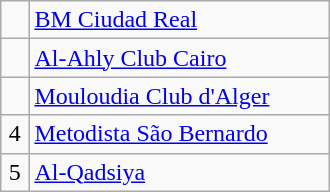<table class="wikitable" width="220px">
<tr>
<td align=center></td>
<td> <a href='#'>BM Ciudad Real</a></td>
</tr>
<tr>
<td align=center></td>
<td> <a href='#'>Al-Ahly Club Cairo</a></td>
</tr>
<tr>
<td align=center></td>
<td> <a href='#'>Mouloudia Club d'Alger</a></td>
</tr>
<tr>
<td align=center>4</td>
<td> <a href='#'>Metodista São Bernardo</a></td>
</tr>
<tr>
<td align=center>5</td>
<td> <a href='#'>Al-Qadsiya</a></td>
</tr>
</table>
